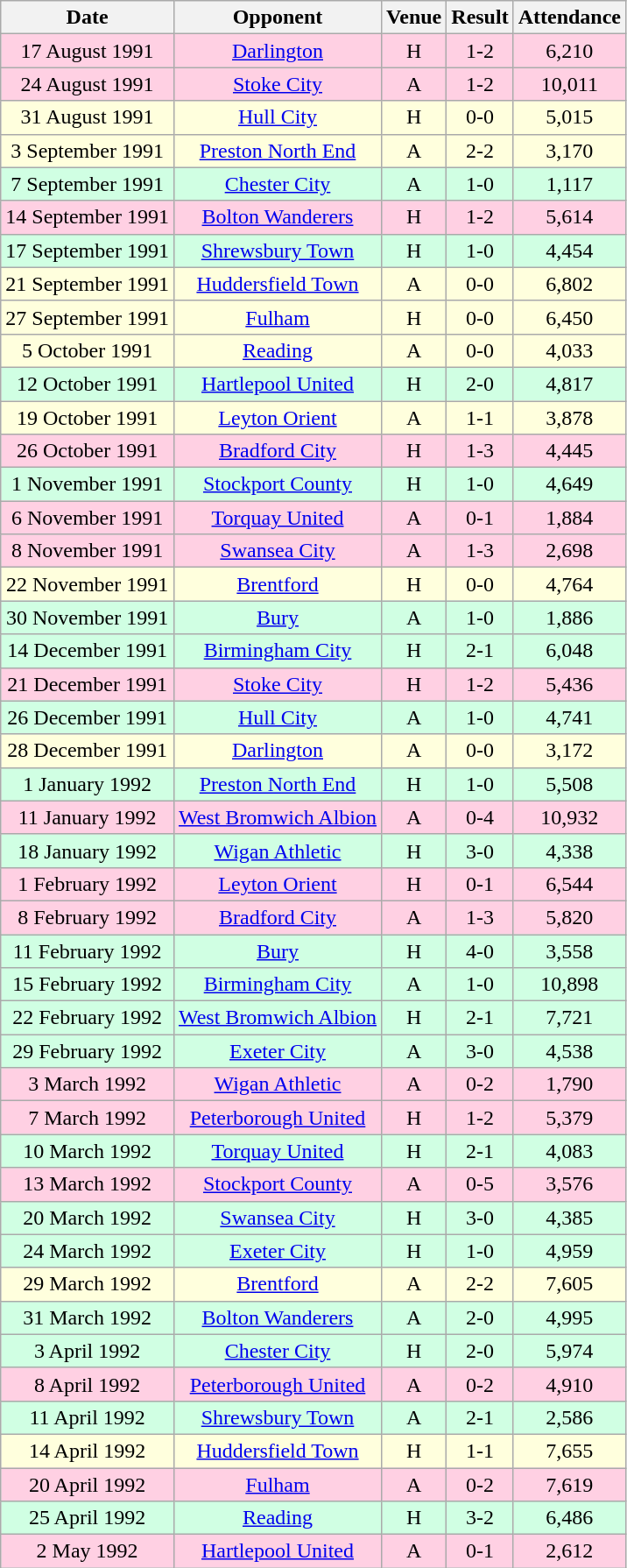<table class="wikitable sortable" style="font-size:100%; text-align:center">
<tr>
<th>Date</th>
<th>Opponent</th>
<th>Venue</th>
<th>Result</th>
<th>Attendance</th>
</tr>
<tr style="background-color: #ffd0e3;">
<td>17 August 1991</td>
<td><a href='#'>Darlington</a></td>
<td>H</td>
<td>1-2</td>
<td>6,210</td>
</tr>
<tr style="background-color: #ffd0e3;">
<td>24 August 1991</td>
<td><a href='#'>Stoke City</a></td>
<td>A</td>
<td>1-2</td>
<td>10,011</td>
</tr>
<tr style="background-color: #ffffdd;">
<td>31 August 1991</td>
<td><a href='#'>Hull City</a></td>
<td>H</td>
<td>0-0</td>
<td>5,015</td>
</tr>
<tr style="background-color: #ffffdd;">
<td>3 September 1991</td>
<td><a href='#'>Preston North End</a></td>
<td>A</td>
<td>2-2</td>
<td>3,170</td>
</tr>
<tr style="background-color: #d0ffe3;">
<td>7 September 1991</td>
<td><a href='#'>Chester City</a></td>
<td>A</td>
<td>1-0</td>
<td>1,117</td>
</tr>
<tr style="background-color: #ffd0e3;">
<td>14 September 1991</td>
<td><a href='#'>Bolton Wanderers</a></td>
<td>H</td>
<td>1-2</td>
<td>5,614</td>
</tr>
<tr style="background-color: #d0ffe3;">
<td>17 September 1991</td>
<td><a href='#'>Shrewsbury Town</a></td>
<td>H</td>
<td>1-0</td>
<td>4,454</td>
</tr>
<tr style="background-color: #ffffdd;">
<td>21 September 1991</td>
<td><a href='#'>Huddersfield Town</a></td>
<td>A</td>
<td>0-0</td>
<td>6,802</td>
</tr>
<tr style="background-color: #ffffdd;">
<td>27 September 1991</td>
<td><a href='#'>Fulham</a></td>
<td>H</td>
<td>0-0</td>
<td>6,450</td>
</tr>
<tr style="background-color: #ffffdd;">
<td>5 October 1991</td>
<td><a href='#'>Reading</a></td>
<td>A</td>
<td>0-0</td>
<td>4,033</td>
</tr>
<tr style="background-color: #d0ffe3;">
<td>12 October 1991</td>
<td><a href='#'>Hartlepool United</a></td>
<td>H</td>
<td>2-0</td>
<td>4,817</td>
</tr>
<tr style="background-color: #ffffdd;">
<td>19 October 1991</td>
<td><a href='#'>Leyton Orient</a></td>
<td>A</td>
<td>1-1</td>
<td>3,878</td>
</tr>
<tr style="background-color: #ffd0e3;">
<td>26 October 1991</td>
<td><a href='#'>Bradford City</a></td>
<td>H</td>
<td>1-3</td>
<td>4,445</td>
</tr>
<tr style="background-color: #d0ffe3;">
<td>1 November 1991</td>
<td><a href='#'>Stockport County</a></td>
<td>H</td>
<td>1-0</td>
<td>4,649</td>
</tr>
<tr style="background-color: #ffd0e3;">
<td>6 November 1991</td>
<td><a href='#'>Torquay United</a></td>
<td>A</td>
<td>0-1</td>
<td>1,884</td>
</tr>
<tr style="background-color: #ffd0e3;">
<td>8 November 1991</td>
<td><a href='#'>Swansea City</a></td>
<td>A</td>
<td>1-3</td>
<td>2,698</td>
</tr>
<tr style="background-color: #ffffdd;">
<td>22 November 1991</td>
<td><a href='#'>Brentford</a></td>
<td>H</td>
<td>0-0</td>
<td>4,764</td>
</tr>
<tr style="background-color: #d0ffe3;">
<td>30 November 1991</td>
<td><a href='#'>Bury</a></td>
<td>A</td>
<td>1-0</td>
<td>1,886</td>
</tr>
<tr style="background-color: #d0ffe3;">
<td>14 December 1991</td>
<td><a href='#'>Birmingham City</a></td>
<td>H</td>
<td>2-1</td>
<td>6,048</td>
</tr>
<tr style="background-color: #ffd0e3;">
<td>21 December 1991</td>
<td><a href='#'>Stoke City</a></td>
<td>H</td>
<td>1-2</td>
<td>5,436</td>
</tr>
<tr style="background-color: #d0ffe3;">
<td>26 December 1991</td>
<td><a href='#'>Hull City</a></td>
<td>A</td>
<td>1-0</td>
<td>4,741</td>
</tr>
<tr style="background-color: #ffffdd;">
<td>28 December 1991</td>
<td><a href='#'>Darlington</a></td>
<td>A</td>
<td>0-0</td>
<td>3,172</td>
</tr>
<tr style="background-color: #d0ffe3;">
<td>1 January 1992</td>
<td><a href='#'>Preston North End</a></td>
<td>H</td>
<td>1-0</td>
<td>5,508</td>
</tr>
<tr style="background-color: #ffd0e3;">
<td>11 January 1992</td>
<td><a href='#'>West Bromwich Albion</a></td>
<td>A</td>
<td>0-4</td>
<td>10,932</td>
</tr>
<tr style="background-color: #d0ffe3;">
<td>18 January 1992</td>
<td><a href='#'>Wigan Athletic</a></td>
<td>H</td>
<td>3-0</td>
<td>4,338</td>
</tr>
<tr style="background-color: #ffd0e3;">
<td>1 February 1992</td>
<td><a href='#'>Leyton Orient</a></td>
<td>H</td>
<td>0-1</td>
<td>6,544</td>
</tr>
<tr style="background-color: #ffd0e3;">
<td>8 February 1992</td>
<td><a href='#'>Bradford City</a></td>
<td>A</td>
<td>1-3</td>
<td>5,820</td>
</tr>
<tr style="background-color: #d0ffe3;">
<td>11 February 1992</td>
<td><a href='#'>Bury</a></td>
<td>H</td>
<td>4-0</td>
<td>3,558</td>
</tr>
<tr style="background-color: #d0ffe3;">
<td>15 February 1992</td>
<td><a href='#'>Birmingham City</a></td>
<td>A</td>
<td>1-0</td>
<td>10,898</td>
</tr>
<tr style="background-color: #d0ffe3;">
<td>22 February 1992</td>
<td><a href='#'>West Bromwich Albion</a></td>
<td>H</td>
<td>2-1</td>
<td>7,721</td>
</tr>
<tr style="background-color: #d0ffe3;">
<td>29 February 1992</td>
<td><a href='#'>Exeter City</a></td>
<td>A</td>
<td>3-0</td>
<td>4,538</td>
</tr>
<tr style="background-color: #ffd0e3;">
<td>3 March 1992</td>
<td><a href='#'>Wigan Athletic</a></td>
<td>A</td>
<td>0-2</td>
<td>1,790</td>
</tr>
<tr style="background-color: #ffd0e3;">
<td>7 March 1992</td>
<td><a href='#'>Peterborough United</a></td>
<td>H</td>
<td>1-2</td>
<td>5,379</td>
</tr>
<tr style="background-color: #d0ffe3;">
<td>10 March 1992</td>
<td><a href='#'>Torquay United</a></td>
<td>H</td>
<td>2-1</td>
<td>4,083</td>
</tr>
<tr style="background-color: #ffd0e3;">
<td>13 March 1992</td>
<td><a href='#'>Stockport County</a></td>
<td>A</td>
<td>0-5</td>
<td>3,576</td>
</tr>
<tr style="background-color: #d0ffe3;">
<td>20 March 1992</td>
<td><a href='#'>Swansea City</a></td>
<td>H</td>
<td>3-0</td>
<td>4,385</td>
</tr>
<tr style="background-color: #d0ffe3;">
<td>24 March 1992</td>
<td><a href='#'>Exeter City</a></td>
<td>H</td>
<td>1-0</td>
<td>4,959</td>
</tr>
<tr style="background-color: #ffffdd;">
<td>29 March 1992</td>
<td><a href='#'>Brentford</a></td>
<td>A</td>
<td>2-2</td>
<td>7,605</td>
</tr>
<tr style="background-color: #d0ffe3;">
<td>31 March 1992</td>
<td><a href='#'>Bolton Wanderers</a></td>
<td>A</td>
<td>2-0</td>
<td>4,995</td>
</tr>
<tr style="background-color: #d0ffe3;">
<td>3 April 1992</td>
<td><a href='#'>Chester City</a></td>
<td>H</td>
<td>2-0</td>
<td>5,974</td>
</tr>
<tr style="background-color: #ffd0e3;">
<td>8 April 1992</td>
<td><a href='#'>Peterborough United</a></td>
<td>A</td>
<td>0-2</td>
<td>4,910</td>
</tr>
<tr style="background-color: #d0ffe3;">
<td>11 April 1992</td>
<td><a href='#'>Shrewsbury Town</a></td>
<td>A</td>
<td>2-1</td>
<td>2,586</td>
</tr>
<tr style="background-color: #ffffdd;">
<td>14 April 1992</td>
<td><a href='#'>Huddersfield Town</a></td>
<td>H</td>
<td>1-1</td>
<td>7,655</td>
</tr>
<tr style="background-color: #ffd0e3;">
<td>20 April 1992</td>
<td><a href='#'>Fulham</a></td>
<td>A</td>
<td>0-2</td>
<td>7,619</td>
</tr>
<tr style="background-color: #d0ffe3;">
<td>25 April 1992</td>
<td><a href='#'>Reading</a></td>
<td>H</td>
<td>3-2</td>
<td>6,486</td>
</tr>
<tr style="background-color: #ffd0e3;">
<td>2 May 1992</td>
<td><a href='#'>Hartlepool United</a></td>
<td>A</td>
<td>0-1</td>
<td>2,612</td>
</tr>
</table>
